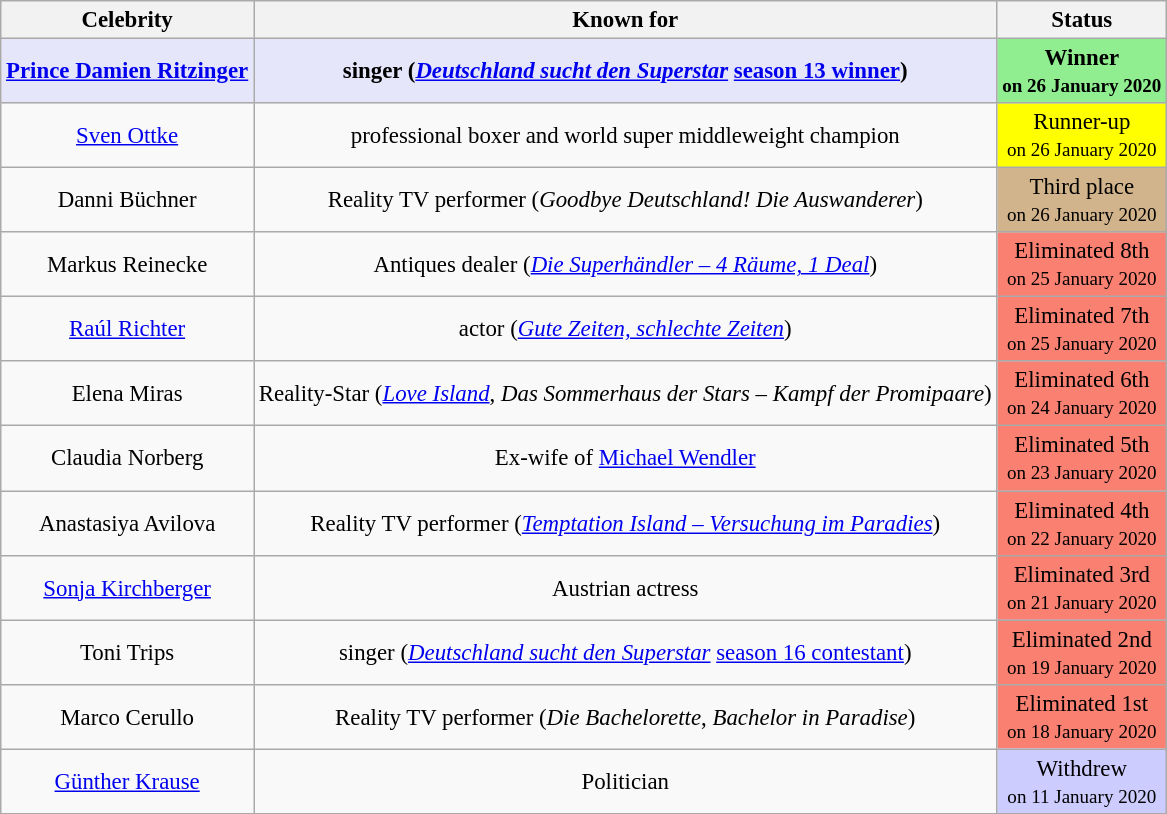<table class=wikitable sortable" style="text-align: center; white-space:nowrap; font-size:95.2%;">
<tr>
<th scope="col">Celebrity</th>
<th scope="col">Known for</th>
<th scope="col">Status</th>
</tr>
<tr>
<td style="background:lavender;"><strong><a href='#'>Prince Damien Ritzinger</a></strong></td>
<td style="background:lavender;"><strong>singer (<em><a href='#'>Deutschland sucht den Superstar</a></em> <a href='#'>season 13 winner</a>)</strong></td>
<td style=background:lightgreen><strong>Winner</strong><br><small><strong>on 26 January 2020</strong></small></td>
</tr>
<tr>
<td><a href='#'>Sven Ottke</a></td>
<td>professional boxer and world super middleweight champion</td>
<td style=background:yellow>Runner-up<br><small>on 26 January 2020</small></td>
</tr>
<tr>
<td>Danni Büchner</td>
<td>Reality TV performer (<em>Goodbye Deutschland! Die Auswanderer</em>)</td>
<td style=background:tan>Third place<br><small>on 26 January 2020</small></td>
</tr>
<tr>
<td>Markus Reinecke</td>
<td>Antiques dealer (<em><a href='#'>Die Superhändler – 4 Räume, 1 Deal</a></em>)</td>
<td style="background:salmon; text-align:center;">Eliminated 8th<br><small>on 25 January 2020</small></td>
</tr>
<tr>
<td><a href='#'>Raúl Richter</a></td>
<td>actor (<em><a href='#'>Gute Zeiten, schlechte Zeiten</a></em>)</td>
<td style="background:salmon; text-align:center;">Eliminated 7th<br><small>on 25 January 2020</small></td>
</tr>
<tr>
<td>Elena Miras</td>
<td>Reality-Star (<em><a href='#'>Love Island</a></em>, <em>Das Sommerhaus der Stars – Kampf der Promipaare</em>)</td>
<td style="background:salmon; text-align:center;">Eliminated 6th<br><small>on 24 January 2020</small></td>
</tr>
<tr>
<td>Claudia Norberg</td>
<td>Ex-wife of <a href='#'>Michael Wendler</a></td>
<td style="background:salmon; text-align:center;">Eliminated 5th<br><small>on 23 January 2020</small></td>
</tr>
<tr>
<td>Anastasiya Avilova</td>
<td>Reality TV performer (<em><a href='#'>Temptation Island – Versuchung im Paradies</a></em>)</td>
<td style="background:salmon; text-align:center;">Eliminated 4th<br><small>on 22 January 2020</small></td>
</tr>
<tr>
<td><a href='#'>Sonja Kirchberger</a></td>
<td>Austrian actress</td>
<td style="background:salmon; text-align:center;">Eliminated 3rd<br><small>on 21 January 2020</small></td>
</tr>
<tr>
<td>Toni Trips</td>
<td>singer (<em><a href='#'>Deutschland sucht den Superstar</a></em> <a href='#'>season 16 contestant</a>)</td>
<td style="background:salmon; text-align:center;">Eliminated 2nd<br><small>on 19 January 2020</small></td>
</tr>
<tr>
<td>Marco Cerullo</td>
<td>Reality TV performer (<em>Die Bachelorette</em>, <em>Bachelor in Paradise</em>)</td>
<td style="background:salmon; text-align:center;">Eliminated 1st<br><small>on 18 January 2020</small></td>
</tr>
<tr>
<td><a href='#'>Günther Krause</a></td>
<td>Politician</td>
<td style="background:#ccf;">Withdrew<br><small>on 11 January 2020</small></td>
</tr>
<tr>
</tr>
</table>
